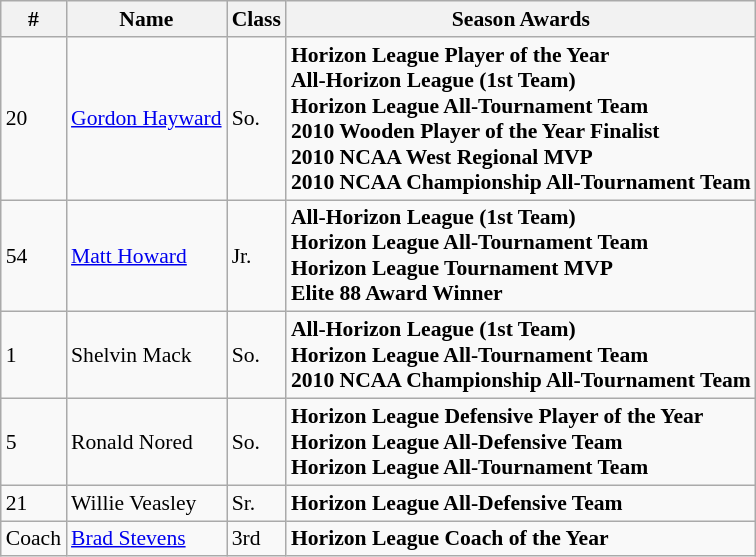<table class="wikitable" style="font-size: 90%">
<tr>
<th>#</th>
<th>Name</th>
<th>Class</th>
<th>Season Awards</th>
</tr>
<tr>
<td>20</td>
<td><a href='#'>Gordon Hayward</a></td>
<td>So.</td>
<td><strong>Horizon League Player of the Year</strong><br><strong>All-Horizon League (1st Team)</strong><br><strong>Horizon League All-Tournament Team</strong><br><strong>2010 Wooden Player of the Year Finalist</strong><br><strong>2010 NCAA West Regional MVP</strong><br><strong>2010 NCAA Championship All-Tournament Team</strong></td>
</tr>
<tr>
<td>54</td>
<td><a href='#'>Matt Howard</a></td>
<td>Jr.</td>
<td><strong>All-Horizon League (1st Team)</strong><br><strong>Horizon League All-Tournament Team</strong><br><strong>Horizon League Tournament MVP</strong><br><strong>Elite 88 Award Winner</strong></td>
</tr>
<tr>
<td>1</td>
<td>Shelvin Mack</td>
<td>So.</td>
<td><strong>All-Horizon League (1st Team)</strong><br><strong>Horizon League All-Tournament Team</strong><br><strong>2010 NCAA Championship All-Tournament Team</strong></td>
</tr>
<tr>
<td>5</td>
<td>Ronald Nored</td>
<td>So.</td>
<td><strong>Horizon League Defensive Player of the Year</strong><br><strong>Horizon League All-Defensive Team</strong><br><strong>Horizon League All-Tournament Team</strong></td>
</tr>
<tr>
<td>21</td>
<td>Willie Veasley</td>
<td>Sr.</td>
<td><strong>Horizon League All-Defensive Team</strong></td>
</tr>
<tr>
<td>Coach</td>
<td><a href='#'>Brad Stevens</a></td>
<td>3rd</td>
<td><strong>Horizon League Coach of the Year</strong></td>
</tr>
</table>
